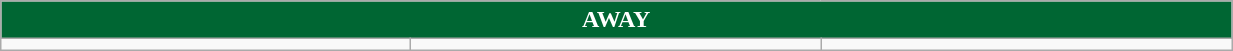<table class="wikitable collapsible collapsed" style="width:65%">
<tr>
<th colspan=5 ! style="color:white; background:#006633">AWAY</th>
</tr>
<tr>
<td></td>
<td></td>
<td></td>
</tr>
</table>
